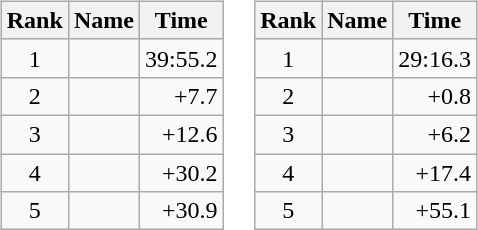<table border="0">
<tr>
<td valign="top"><br><table class="wikitable">
<tr>
<th>Rank</th>
<th>Name</th>
<th>Time</th>
</tr>
<tr>
<td style="text-align:center;">1</td>
<td></td>
<td align="right">39:55.2</td>
</tr>
<tr>
<td style="text-align:center;">2</td>
<td></td>
<td align="right">+7.7</td>
</tr>
<tr>
<td style="text-align:center;">3</td>
<td></td>
<td align="right">+12.6</td>
</tr>
<tr>
<td style="text-align:center;">4</td>
<td></td>
<td align="right">+30.2</td>
</tr>
<tr>
<td style="text-align:center;">5</td>
<td></td>
<td align="right">+30.9</td>
</tr>
</table>
</td>
<td valign="top"><br><table class="wikitable">
<tr>
<th>Rank</th>
<th>Name</th>
<th>Time</th>
</tr>
<tr>
<td style="text-align:center;">1</td>
<td></td>
<td align="right">29:16.3</td>
</tr>
<tr>
<td style="text-align:center;">2</td>
<td></td>
<td align="right">+0.8</td>
</tr>
<tr>
<td style="text-align:center;">3</td>
<td></td>
<td align="right">+6.2</td>
</tr>
<tr>
<td style="text-align:center;">4</td>
<td></td>
<td align="right">+17.4</td>
</tr>
<tr>
<td style="text-align:center;">5</td>
<td></td>
<td align="right">+55.1</td>
</tr>
</table>
</td>
</tr>
</table>
